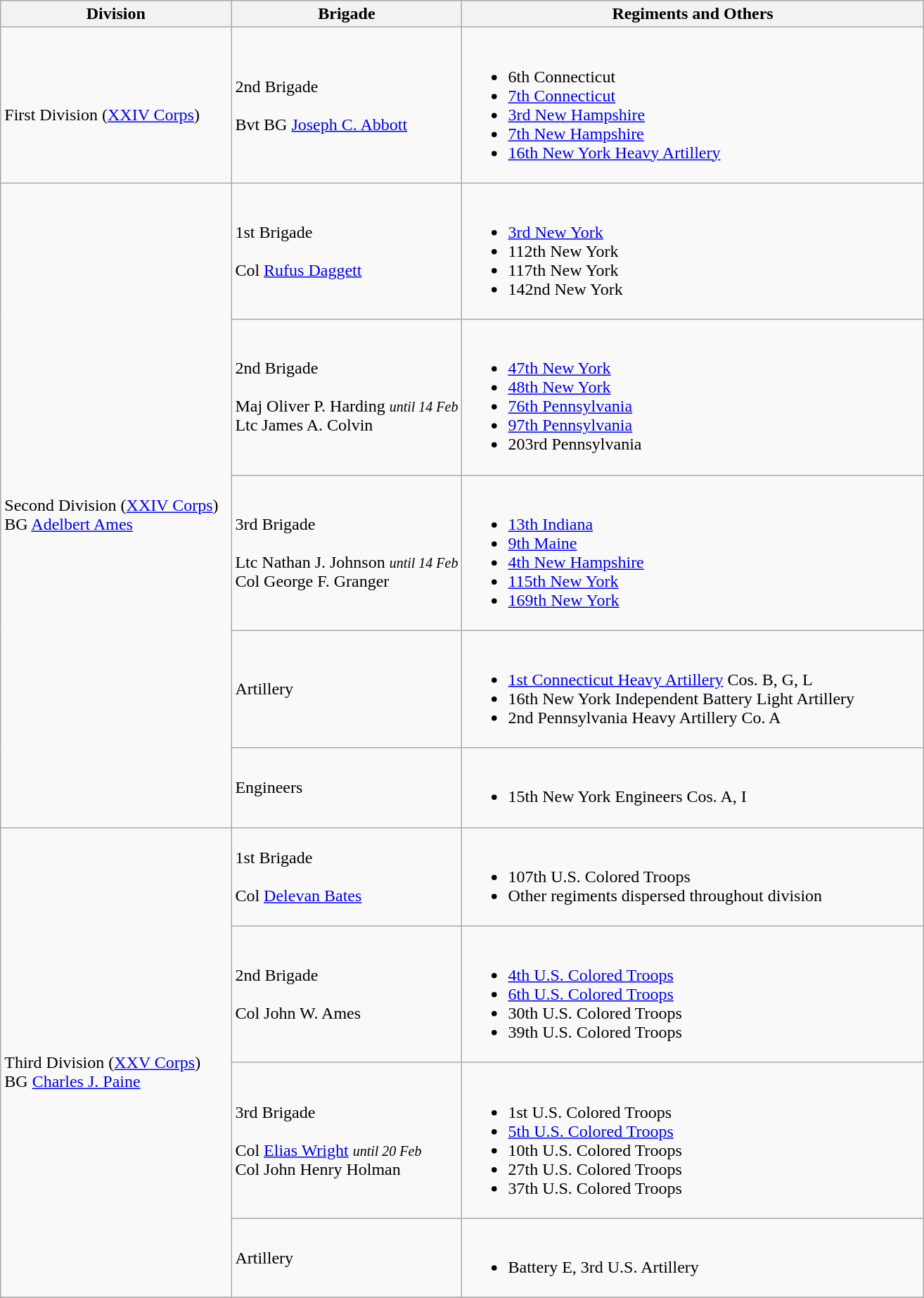<table class="wikitable">
<tr>
<th width=25%>Division</th>
<th width=25%>Brigade</th>
<th>Regiments and Others</th>
</tr>
<tr>
<td rowspan=1><br>First Division (<a href='#'>XXIV Corps</a>)</td>
<td>2nd Brigade<br><br>
Bvt BG <a href='#'>Joseph C. Abbott</a></td>
<td><br><ul><li>6th Connecticut</li><li><a href='#'>7th Connecticut</a></li><li><a href='#'>3rd New Hampshire</a></li><li><a href='#'>7th New Hampshire</a></li><li><a href='#'>16th New York Heavy Artillery</a></li></ul></td>
</tr>
<tr>
<td rowspan= 5><br>Second Division (<a href='#'>XXIV Corps</a>)
<br>
BG <a href='#'>Adelbert Ames</a></td>
<td>1st Brigade<br><br>
Col <a href='#'>Rufus Daggett</a></td>
<td><br><ul><li><a href='#'>3rd New York</a></li><li>112th New York</li><li>117th New York</li><li>142nd New York</li></ul></td>
</tr>
<tr>
<td>2nd Brigade<br><br>
Maj Oliver P. Harding <small><em>until 14 Feb</em></small><br>
Ltc James A. Colvin</td>
<td><br><ul><li><a href='#'>47th New York</a></li><li><a href='#'>48th New York</a></li><li><a href='#'>76th Pennsylvania</a></li><li><a href='#'>97th Pennsylvania</a></li><li>203rd Pennsylvania</li></ul></td>
</tr>
<tr>
<td>3rd Brigade<br><br>
Ltc Nathan J. Johnson <small><em>until 14 Feb</em></small><br>
Col George F. Granger</td>
<td><br><ul><li><a href='#'>13th Indiana</a></li><li><a href='#'>9th Maine</a></li><li><a href='#'>4th New Hampshire</a></li><li><a href='#'>115th New York</a></li><li><a href='#'>169th New York</a></li></ul></td>
</tr>
<tr>
<td>Artillery</td>
<td><br><ul><li><a href='#'>1st Connecticut Heavy Artillery</a> Cos. B, G, L</li><li>16th New York Independent Battery Light Artillery</li><li>2nd Pennsylvania Heavy Artillery Co. A</li></ul></td>
</tr>
<tr>
<td>Engineers</td>
<td><br><ul><li>15th New York Engineers Cos. A, I</li></ul></td>
</tr>
<tr>
<td rowspan= 4><br>Third Division (<a href='#'>XXV Corps</a>)
<br>
BG <a href='#'>Charles J. Paine</a></td>
<td>1st Brigade<br><br>
Col <a href='#'>Delevan Bates</a></td>
<td><br><ul><li>107th U.S. Colored Troops</li><li>Other regiments dispersed throughout division</li></ul></td>
</tr>
<tr>
<td>2nd Brigade<br><br>
Col John W. Ames</td>
<td><br><ul><li><a href='#'>4th U.S. Colored Troops</a></li><li><a href='#'>6th U.S. Colored Troops</a></li><li>30th U.S. Colored Troops</li><li>39th U.S. Colored Troops</li></ul></td>
</tr>
<tr>
<td>3rd Brigade<br><br>
Col <a href='#'>Elias Wright</a> <small><em>until 20 Feb</em></small><br>
Col John Henry Holman</td>
<td><br><ul><li>1st U.S. Colored Troops</li><li><a href='#'>5th U.S. Colored Troops</a></li><li>10th U.S. Colored Troops</li><li>27th U.S. Colored Troops</li><li>37th U.S. Colored Troops</li></ul></td>
</tr>
<tr>
<td>Artillery</td>
<td><br><ul><li>Battery E, 3rd U.S. Artillery</li></ul></td>
</tr>
<tr>
</tr>
</table>
